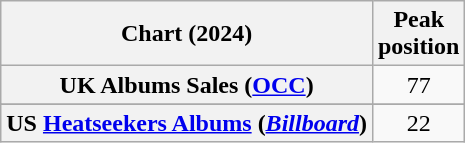<table class="wikitable sortable plainrowheaders" style="text-align:center">
<tr>
<th scope="col">Chart (2024)</th>
<th scope="col">Peak<br>position</th>
</tr>
<tr>
<th scope="row">UK Albums Sales (<a href='#'>OCC</a>)</th>
<td>77</td>
</tr>
<tr>
</tr>
<tr>
<th scope="row">US <a href='#'>Heatseekers Albums</a> (<em><a href='#'>Billboard</a></em>)</th>
<td>22</td>
</tr>
</table>
